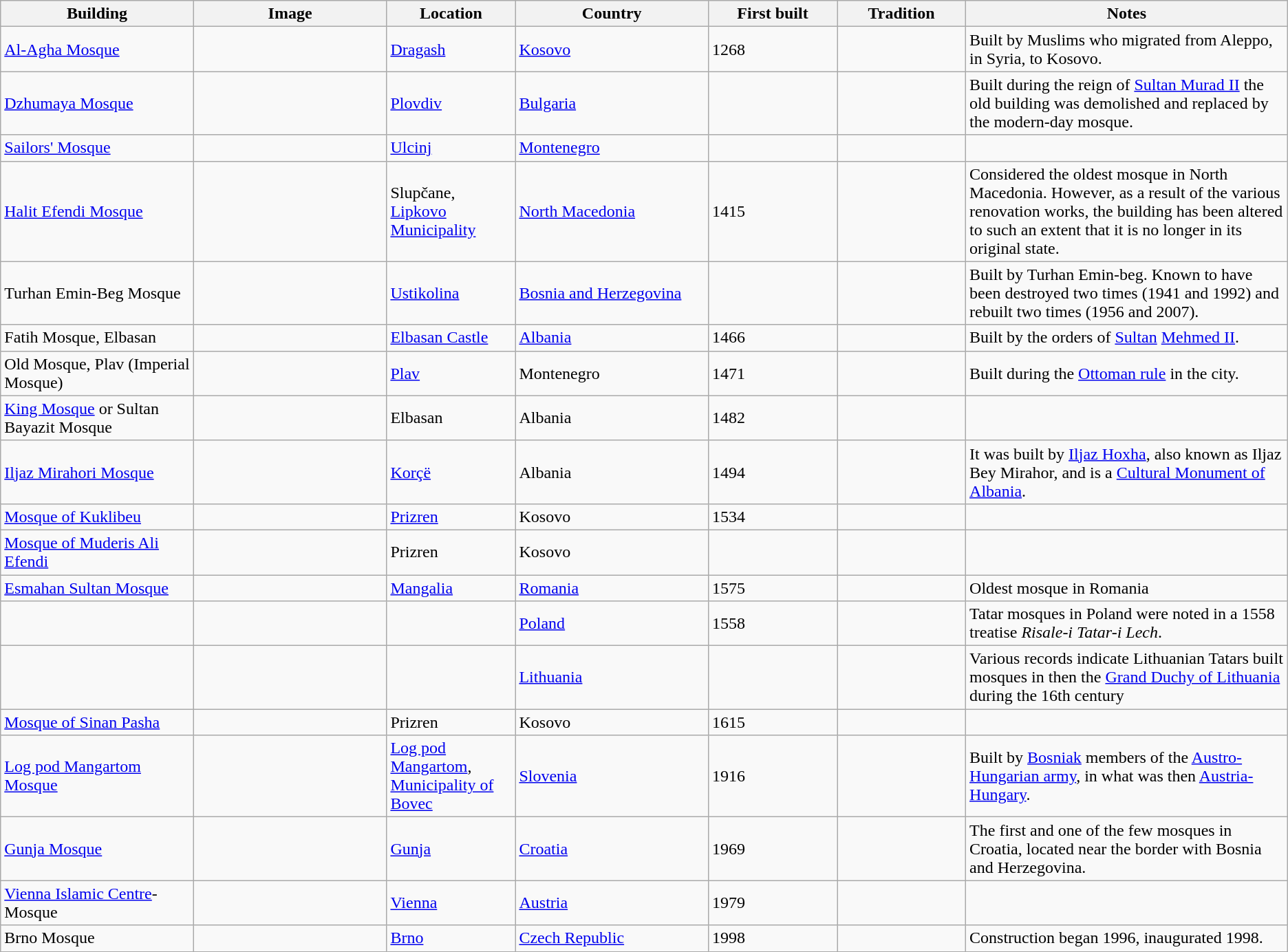<table class="wikitable sortable">
<tr>
<th style="width:15%">Building</th>
<th class="unsortable"; style="width:15%">Image</th>
<th style="width:10%">Location</th>
<th style="width:15%">Country</th>
<th style="width:10%">First built</th>
<th style="width:10%">Tradition</th>
<th class="unsortable"; style="width:25%">Notes</th>
</tr>
<tr>
<td><a href='#'>Al-Agha Mosque</a></td>
<td></td>
<td><a href='#'>Dragash</a></td>
<td><a href='#'>Kosovo</a></td>
<td>1268</td>
<td></td>
<td>Built by Muslims who migrated from Aleppo, in Syria, to Kosovo.</td>
</tr>
<tr>
<td><a href='#'>Dzhumaya Mosque</a></td>
<td></td>
<td><a href='#'>Plovdiv</a></td>
<td><a href='#'>Bulgaria</a></td>
<td></td>
<td></td>
<td>Built during the reign of <a href='#'>Sultan Murad II</a> the old building was demolished and replaced by the modern-day mosque.</td>
</tr>
<tr>
<td><a href='#'>Sailors' Mosque</a></td>
<td></td>
<td><a href='#'>Ulcinj</a></td>
<td><a href='#'>Montenegro</a></td>
<td></td>
<td></td>
<td></td>
</tr>
<tr>
<td><a href='#'>Halit Efendi Mosque</a></td>
<td></td>
<td>Slupčane, <a href='#'>Lipkovo Municipality</a></td>
<td><a href='#'>North Macedonia</a></td>
<td>1415</td>
<td></td>
<td>Considered the oldest mosque in North Macedonia. However, as a result of the various renovation works, the building has been altered to such an extent that it is no longer in its original state.</td>
</tr>
<tr>
<td>Turhan Emin-Beg Mosque</td>
<td></td>
<td><a href='#'>Ustikolina</a></td>
<td><a href='#'>Bosnia and Herzegovina</a></td>
<td></td>
<td></td>
<td>Built by Turhan Emin-beg. Known to have been destroyed two times (1941 and 1992) and rebuilt two times (1956 and 2007).</td>
</tr>
<tr>
<td>Fatih Mosque, Elbasan</td>
<td></td>
<td><a href='#'>Elbasan Castle</a></td>
<td><a href='#'>Albania</a></td>
<td>1466</td>
<td></td>
<td>Built by the orders of <a href='#'>Sultan</a> <a href='#'>Mehmed II</a>.</td>
</tr>
<tr>
<td>Old Mosque, Plav (Imperial Mosque)</td>
<td></td>
<td><a href='#'>Plav</a></td>
<td>Montenegro</td>
<td>1471</td>
<td></td>
<td>Built during the <a href='#'>Ottoman rule</a> in the city.</td>
</tr>
<tr>
<td><a href='#'>King Mosque</a> or Sultan Bayazit Mosque</td>
<td></td>
<td>Elbasan</td>
<td>Albania</td>
<td>1482</td>
<td></td>
<td></td>
</tr>
<tr>
<td><a href='#'>Iljaz Mirahori Mosque</a></td>
<td></td>
<td><a href='#'>Korçë</a></td>
<td>Albania</td>
<td>1494</td>
<td></td>
<td>It was built by <a href='#'>Iljaz Hoxha</a>, also known as Iljaz Bey Mirahor, and is a <a href='#'>Cultural Monument of Albania</a>.</td>
</tr>
<tr>
<td><a href='#'>Mosque of Kuklibeu</a></td>
<td></td>
<td><a href='#'>Prizren</a></td>
<td>Kosovo</td>
<td>1534</td>
<td></td>
<td></td>
</tr>
<tr>
<td><a href='#'>Mosque of Muderis Ali Efendi</a></td>
<td></td>
<td>Prizren</td>
<td>Kosovo</td>
<td></td>
<td></td>
<td></td>
</tr>
<tr>
<td><a href='#'>Esmahan Sultan Mosque</a></td>
<td></td>
<td><a href='#'>Mangalia</a></td>
<td><a href='#'>Romania</a></td>
<td>1575</td>
<td></td>
<td>Oldest mosque in Romania</td>
</tr>
<tr>
<td></td>
<td></td>
<td></td>
<td><a href='#'>Poland</a></td>
<td>1558</td>
<td></td>
<td>Tatar mosques in Poland were noted in a 1558 treatise <em>Risale-i Tatar-i Lech</em>.</td>
</tr>
<tr>
<td></td>
<td></td>
<td></td>
<td><a href='#'>Lithuania</a></td>
<td></td>
<td></td>
<td>Various records indicate Lithuanian Tatars built mosques in then the <a href='#'>Grand Duchy of Lithuania</a> during the 16th century</td>
</tr>
<tr>
<td><a href='#'>Mosque of Sinan Pasha</a></td>
<td></td>
<td>Prizren</td>
<td>Kosovo</td>
<td>1615</td>
<td></td>
<td></td>
</tr>
<tr>
<td><a href='#'>Log pod Mangartom Mosque</a></td>
<td></td>
<td><a href='#'>Log pod Mangartom</a>, <a href='#'>Municipality of Bovec</a></td>
<td><a href='#'>Slovenia</a></td>
<td>1916</td>
<td></td>
<td>Built by <a href='#'>Bosniak</a> members of the <a href='#'>Austro-Hungarian army</a>, in what was then <a href='#'>Austria-Hungary</a>.</td>
</tr>
<tr>
<td><a href='#'>Gunja Mosque</a></td>
<td></td>
<td><a href='#'>Gunja</a></td>
<td><a href='#'>Croatia</a></td>
<td>1969</td>
<td></td>
<td>The first and one of the few mosques in Croatia, located near the border with Bosnia and Herzegovina.</td>
</tr>
<tr>
<td><a href='#'>Vienna Islamic Centre</a>-Mosque</td>
<td></td>
<td><a href='#'>Vienna</a></td>
<td><a href='#'>Austria</a></td>
<td>1979</td>
<td></td>
<td></td>
</tr>
<tr>
<td>Brno Mosque</td>
<td></td>
<td><a href='#'>Brno</a></td>
<td><a href='#'>Czech Republic</a></td>
<td>1998</td>
<td></td>
<td>Construction began 1996, inaugurated 1998.</td>
</tr>
</table>
